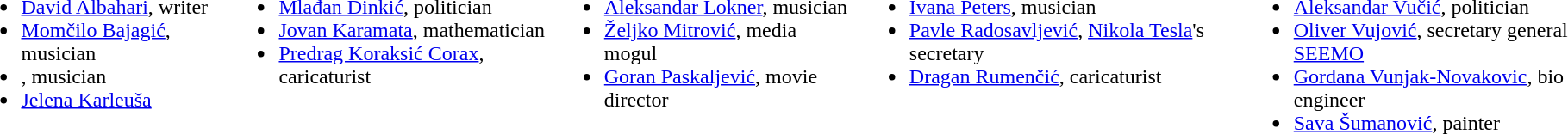<table>
<tr valign=top>
<td><br><ul><li><a href='#'>David Albahari</a>, writer</li><li><a href='#'>Momčilo Bajagić</a>, musician</li><li>, musician</li><li><a href='#'>Jelena Karleuša</a></li></ul></td>
<td><br><ul><li><a href='#'>Mlađan Dinkić</a>, politician</li><li><a href='#'>Jovan Karamata</a>, mathematician</li><li><a href='#'>Predrag Koraksić Corax</a>, caricaturist</li></ul></td>
<td><br><ul><li><a href='#'>Aleksandar Lokner</a>, musician</li><li><a href='#'>Željko Mitrović</a>, media mogul</li><li><a href='#'>Goran Paskaljević</a>, movie director</li></ul></td>
<td><br><ul><li><a href='#'>Ivana Peters</a>, musician</li><li><a href='#'>Pavle Radosavljević</a>, <a href='#'>Nikola Tesla</a>'s secretary</li><li><a href='#'>Dragan Rumenčić</a>, caricaturist</li></ul></td>
<td><br><ul><li><a href='#'>Aleksandar Vučić</a>, politician</li><li><a href='#'>Oliver Vujović</a>, secretary general <a href='#'>SEEMO</a></li><li><a href='#'>Gordana Vunjak-Novakovic</a>, bio engineer</li><li><a href='#'>Sava Šumanović</a>, painter</li></ul></td>
</tr>
</table>
